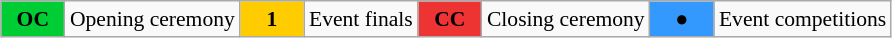<table class="wikitable" style="margin:0.5em auto; font-size:90%; position:relative">
<tr>
<td style="width:2.5em; background:#00cc33; text-align:center"><strong>OC</strong></td>
<td>Opening ceremony</td>
<td style="width:2.5em; background:#ffcc00; text-align:center"><strong>1</strong></td>
<td>Event finals</td>
<td style="width:2.5em; background:#ee3333; text-align:center"><strong>CC</strong></td>
<td>Closing ceremony</td>
<td style="width:2.5em; background:#3399ff; text-align:center">●</td>
<td>Event competitions</td>
</tr>
</table>
